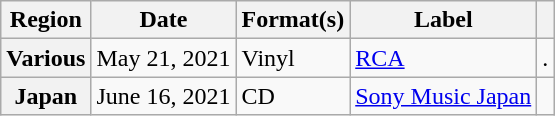<table class="wikitable plainrowheaders">
<tr>
<th scope="col">Region</th>
<th scope="col">Date</th>
<th scope="col">Format(s)</th>
<th scope="col">Label</th>
<th scope="col"></th>
</tr>
<tr>
<th scope="row">Various</th>
<td>May 21, 2021</td>
<td> Vinyl</td>
<td><a href='#'>RCA</a></td>
<td style="text-align: center;">.</td>
</tr>
<tr>
<th scope="row">Japan</th>
<td>June 16, 2021</td>
<td>CD</td>
<td><a href='#'>Sony Music Japan</a></td>
<td style="text-align: center;"></td>
</tr>
</table>
